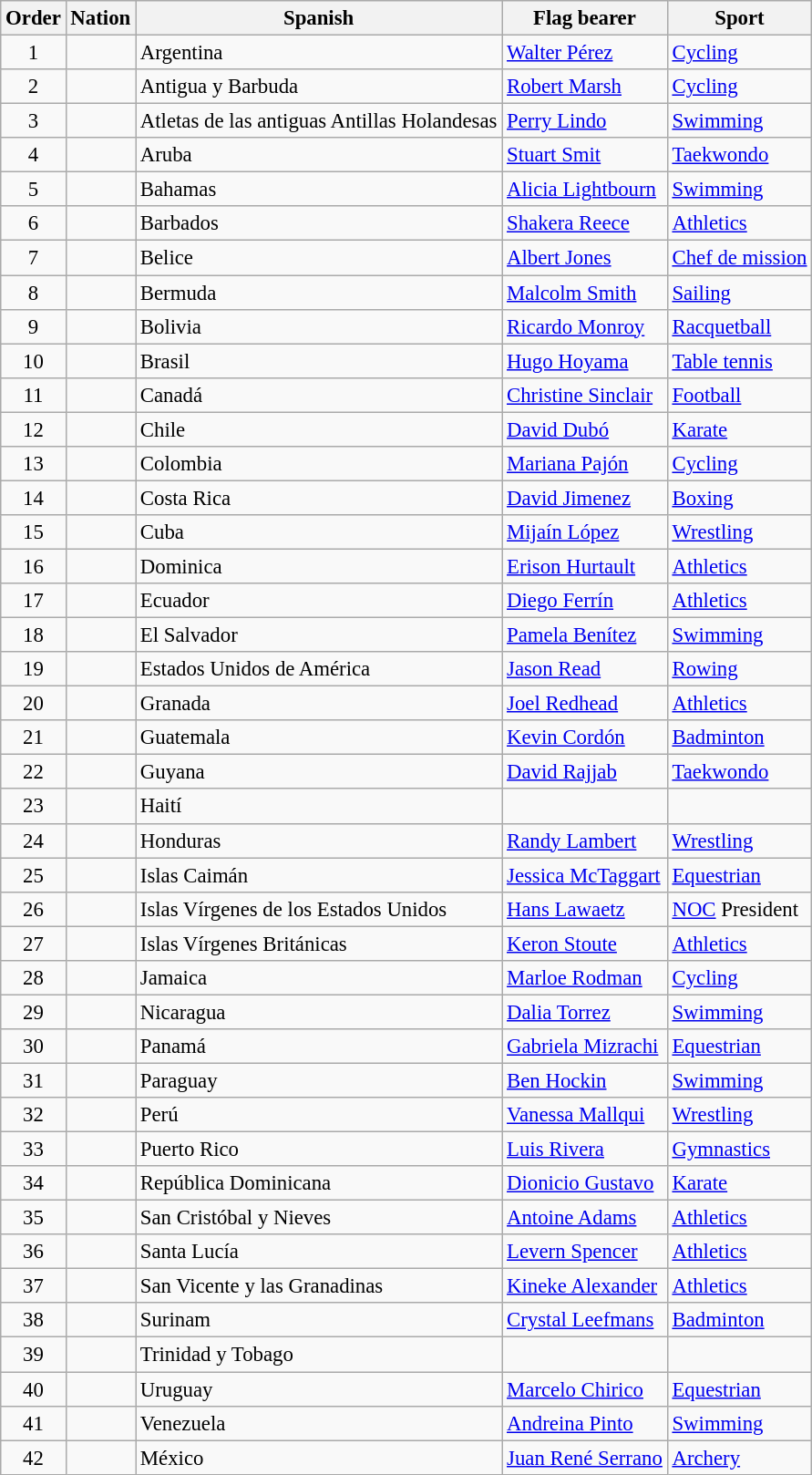<table class="sortable wikitable" style="font-size:95%">
<tr>
<th>Order</th>
<th>Nation</th>
<th>Spanish</th>
<th>Flag bearer</th>
<th>Sport</th>
</tr>
<tr>
<td align=center>1</td>
<td></td>
<td>Argentina</td>
<td><a href='#'>Walter Pérez</a></td>
<td><a href='#'>Cycling</a></td>
</tr>
<tr>
<td align=center>2</td>
<td></td>
<td>Antigua y Barbuda</td>
<td><a href='#'>Robert Marsh</a></td>
<td><a href='#'>Cycling</a></td>
</tr>
<tr>
<td align=center>3</td>
<td></td>
<td>Atletas de las antiguas Antillas Holandesas</td>
<td><a href='#'>Perry Lindo</a></td>
<td><a href='#'>Swimming</a></td>
</tr>
<tr>
<td align=center>4</td>
<td></td>
<td>Aruba</td>
<td><a href='#'>Stuart Smit</a></td>
<td><a href='#'>Taekwondo</a></td>
</tr>
<tr>
<td align=center>5</td>
<td></td>
<td>Bahamas</td>
<td><a href='#'>Alicia Lightbourn</a></td>
<td><a href='#'>Swimming</a></td>
</tr>
<tr>
<td align=center>6</td>
<td></td>
<td>Barbados</td>
<td><a href='#'>Shakera Reece</a></td>
<td><a href='#'>Athletics</a></td>
</tr>
<tr>
<td align=center>7</td>
<td></td>
<td>Belice</td>
<td><a href='#'>Albert Jones</a></td>
<td><a href='#'>Chef de mission</a></td>
</tr>
<tr>
<td align=center>8</td>
<td></td>
<td>Bermuda</td>
<td><a href='#'>Malcolm Smith</a></td>
<td><a href='#'>Sailing</a></td>
</tr>
<tr>
<td align=center>9</td>
<td></td>
<td>Bolivia</td>
<td><a href='#'>Ricardo Monroy</a></td>
<td><a href='#'>Racquetball</a></td>
</tr>
<tr>
<td align=center>10</td>
<td></td>
<td>Brasil</td>
<td><a href='#'>Hugo Hoyama</a></td>
<td><a href='#'>Table tennis</a></td>
</tr>
<tr>
<td align=center>11</td>
<td></td>
<td>Canadá</td>
<td><a href='#'>Christine Sinclair</a></td>
<td><a href='#'>Football</a></td>
</tr>
<tr>
<td align=center>12</td>
<td></td>
<td>Chile</td>
<td><a href='#'>David Dubó</a></td>
<td><a href='#'>Karate</a></td>
</tr>
<tr>
<td align=center>13</td>
<td></td>
<td>Colombia</td>
<td><a href='#'>Mariana Pajón</a></td>
<td><a href='#'>Cycling</a></td>
</tr>
<tr>
<td align=center>14</td>
<td></td>
<td>Costa Rica</td>
<td><a href='#'>David Jimenez</a></td>
<td><a href='#'>Boxing</a></td>
</tr>
<tr>
<td align=center>15</td>
<td></td>
<td>Cuba</td>
<td><a href='#'>Mijaín López</a></td>
<td><a href='#'>Wrestling</a></td>
</tr>
<tr>
<td align=center>16</td>
<td></td>
<td>Dominica</td>
<td><a href='#'>Erison Hurtault</a></td>
<td><a href='#'>Athletics</a></td>
</tr>
<tr>
<td align=center>17</td>
<td></td>
<td>Ecuador</td>
<td><a href='#'>Diego Ferrín</a></td>
<td><a href='#'>Athletics</a></td>
</tr>
<tr>
<td align=center>18</td>
<td></td>
<td>El Salvador</td>
<td><a href='#'>Pamela Benítez</a></td>
<td><a href='#'>Swimming</a></td>
</tr>
<tr>
<td align=center>19</td>
<td></td>
<td>Estados Unidos de América</td>
<td><a href='#'>Jason Read</a></td>
<td><a href='#'>Rowing</a></td>
</tr>
<tr>
<td align=center>20</td>
<td></td>
<td>Granada</td>
<td><a href='#'>Joel Redhead</a></td>
<td><a href='#'>Athletics</a></td>
</tr>
<tr>
<td align=center>21</td>
<td></td>
<td>Guatemala</td>
<td><a href='#'>Kevin Cordón</a></td>
<td><a href='#'>Badminton</a></td>
</tr>
<tr>
<td align=center>22</td>
<td></td>
<td>Guyana</td>
<td><a href='#'>David Rajjab</a></td>
<td><a href='#'>Taekwondo</a></td>
</tr>
<tr>
<td align=center>23</td>
<td></td>
<td>Haití</td>
<td></td>
<td></td>
</tr>
<tr>
<td align=center>24</td>
<td></td>
<td>Honduras</td>
<td><a href='#'>Randy Lambert</a></td>
<td><a href='#'>Wrestling</a></td>
</tr>
<tr>
<td align=center>25</td>
<td></td>
<td>Islas Caimán</td>
<td><a href='#'>Jessica McTaggart</a></td>
<td><a href='#'>Equestrian</a></td>
</tr>
<tr>
<td align=center>26</td>
<td></td>
<td>Islas Vírgenes de los Estados Unidos</td>
<td><a href='#'>Hans Lawaetz</a></td>
<td><a href='#'>NOC</a> President</td>
</tr>
<tr>
<td align=center>27</td>
<td></td>
<td>Islas Vírgenes Británicas</td>
<td><a href='#'>Keron Stoute</a></td>
<td><a href='#'>Athletics</a></td>
</tr>
<tr>
<td align=center>28</td>
<td></td>
<td>Jamaica</td>
<td><a href='#'>Marloe Rodman</a></td>
<td><a href='#'>Cycling</a></td>
</tr>
<tr>
<td align=center>29</td>
<td></td>
<td>Nicaragua</td>
<td><a href='#'>Dalia Torrez</a></td>
<td><a href='#'>Swimming</a></td>
</tr>
<tr>
<td align=center>30</td>
<td></td>
<td>Panamá</td>
<td><a href='#'>Gabriela Mizrachi</a></td>
<td><a href='#'>Equestrian</a></td>
</tr>
<tr>
<td align=center>31</td>
<td></td>
<td>Paraguay</td>
<td><a href='#'>Ben Hockin</a></td>
<td><a href='#'>Swimming</a></td>
</tr>
<tr>
<td align=center>32</td>
<td></td>
<td>Perú</td>
<td><a href='#'>Vanessa Mallqui</a></td>
<td><a href='#'>Wrestling</a></td>
</tr>
<tr>
<td align=center>33</td>
<td></td>
<td>Puerto Rico</td>
<td><a href='#'>Luis Rivera</a></td>
<td><a href='#'>Gymnastics</a></td>
</tr>
<tr>
<td align=center>34</td>
<td></td>
<td>República Dominicana</td>
<td><a href='#'>Dionicio Gustavo</a></td>
<td><a href='#'>Karate</a></td>
</tr>
<tr>
<td align=center>35</td>
<td></td>
<td>San Cristóbal y Nieves</td>
<td><a href='#'>Antoine Adams</a></td>
<td><a href='#'>Athletics</a></td>
</tr>
<tr>
<td align=center>36</td>
<td></td>
<td>Santa Lucía</td>
<td><a href='#'>Levern Spencer</a></td>
<td><a href='#'>Athletics</a></td>
</tr>
<tr>
<td align=center>37</td>
<td></td>
<td>San Vicente y las Granadinas</td>
<td><a href='#'>Kineke Alexander</a></td>
<td><a href='#'>Athletics</a></td>
</tr>
<tr>
<td align=center>38</td>
<td></td>
<td>Surinam</td>
<td><a href='#'>Crystal Leefmans</a></td>
<td><a href='#'>Badminton</a></td>
</tr>
<tr>
<td align=center>39</td>
<td></td>
<td>Trinidad y Tobago</td>
<td></td>
<td></td>
</tr>
<tr>
<td align=center>40</td>
<td></td>
<td>Uruguay</td>
<td><a href='#'>Marcelo Chirico</a></td>
<td><a href='#'>Equestrian</a></td>
</tr>
<tr>
<td align=center>41</td>
<td></td>
<td>Venezuela</td>
<td><a href='#'>Andreina Pinto</a></td>
<td><a href='#'>Swimming</a></td>
</tr>
<tr>
<td align=center>42</td>
<td></td>
<td>México</td>
<td><a href='#'>Juan René Serrano</a></td>
<td><a href='#'>Archery</a></td>
</tr>
</table>
